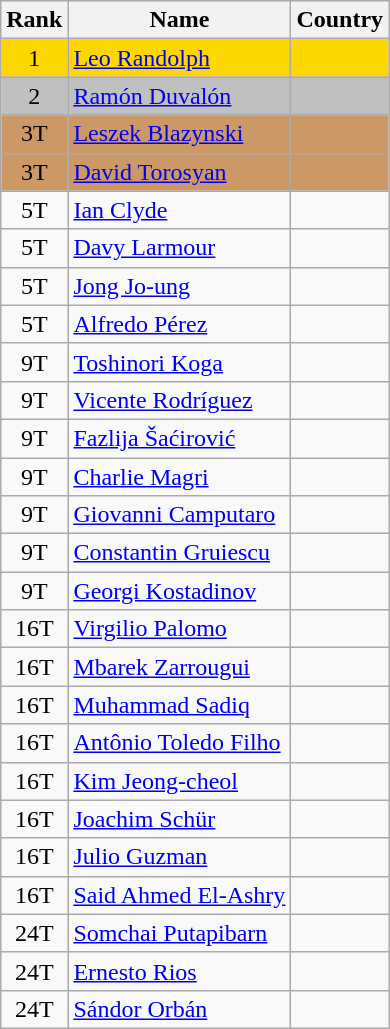<table class="wikitable sortable" style="text-align:center">
<tr>
<th>Rank</th>
<th>Name</th>
<th>Country</th>
</tr>
<tr bgcolor=gold>
<td>1</td>
<td align="left"><a href='#'>Leo Randolph</a></td>
<td align="left"></td>
</tr>
<tr bgcolor=silver>
<td>2</td>
<td align="left"><a href='#'>Ramón Duvalón</a></td>
<td align="left"></td>
</tr>
<tr bgcolor=#CC9966>
<td>3T</td>
<td align="left"><a href='#'>Leszek Blazynski</a></td>
<td align="left"></td>
</tr>
<tr bgcolor=#CC9966>
<td>3T</td>
<td align="left"><a href='#'>David Torosyan</a></td>
<td align="left"></td>
</tr>
<tr>
<td>5T</td>
<td align="left"><a href='#'>Ian Clyde</a></td>
<td align="left"></td>
</tr>
<tr>
<td>5T</td>
<td align="left"><a href='#'>Davy Larmour</a></td>
<td align="left"></td>
</tr>
<tr>
<td>5T</td>
<td align="left"><a href='#'>Jong Jo-ung</a></td>
<td align="left"></td>
</tr>
<tr>
<td>5T</td>
<td align="left"><a href='#'>Alfredo Pérez</a></td>
<td align="left"></td>
</tr>
<tr>
<td>9T</td>
<td align="left"><a href='#'>Toshinori Koga</a></td>
<td align="left"></td>
</tr>
<tr>
<td>9T</td>
<td align="left"><a href='#'>Vicente Rodríguez</a></td>
<td align="left"></td>
</tr>
<tr>
<td>9T</td>
<td align="left"><a href='#'>Fazlija Šaćirović</a></td>
<td align="left"></td>
</tr>
<tr>
<td>9T</td>
<td align="left"><a href='#'>Charlie Magri</a></td>
<td align="left"></td>
</tr>
<tr>
<td>9T</td>
<td align="left"><a href='#'>Giovanni Camputaro</a></td>
<td align="left"></td>
</tr>
<tr>
<td>9T</td>
<td align="left"><a href='#'>Constantin Gruiescu</a></td>
<td align="left"></td>
</tr>
<tr>
<td>9T</td>
<td align="left"><a href='#'>Georgi Kostadinov</a></td>
<td align="left"></td>
</tr>
<tr>
<td>16T</td>
<td align="left"><a href='#'>Virgilio Palomo</a></td>
<td align="left"></td>
</tr>
<tr>
<td>16T</td>
<td align="left"><a href='#'>Mbarek Zarrougui</a></td>
<td align="left"></td>
</tr>
<tr>
<td>16T</td>
<td align="left"><a href='#'>Muhammad Sadiq</a></td>
<td align="left"></td>
</tr>
<tr>
<td>16T</td>
<td align="left"><a href='#'>Antônio Toledo Filho</a></td>
<td align="left"></td>
</tr>
<tr>
<td>16T</td>
<td align="left"><a href='#'>Kim Jeong-cheol</a></td>
<td align="left"></td>
</tr>
<tr>
<td>16T</td>
<td align="left"><a href='#'>Joachim Schür</a></td>
<td align="left"></td>
</tr>
<tr>
<td>16T</td>
<td align="left"><a href='#'>Julio Guzman</a></td>
<td align="left"></td>
</tr>
<tr>
<td>16T</td>
<td align="left"><a href='#'>Said Ahmed El-Ashry</a></td>
<td align="left"></td>
</tr>
<tr>
<td>24T</td>
<td align="left"><a href='#'>Somchai Putapibarn</a></td>
<td align="left"></td>
</tr>
<tr>
<td>24T</td>
<td align="left"><a href='#'>Ernesto Rios</a></td>
<td align="left"></td>
</tr>
<tr>
<td>24T</td>
<td align="left"><a href='#'>Sándor Orbán</a></td>
<td align="left"></td>
</tr>
</table>
